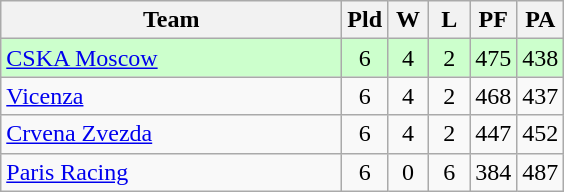<table class="wikitable" style="text-align:center">
<tr>
<th width=220>Team</th>
<th width=20>Pld</th>
<th width=20>W</th>
<th width=20>L</th>
<th width=20>PF</th>
<th width=20>PA</th>
</tr>
<tr bgcolor="#ccffcc">
<td align="left"> <a href='#'>CSKA Moscow</a></td>
<td>6</td>
<td>4</td>
<td>2</td>
<td>475</td>
<td>438</td>
</tr>
<tr>
<td align="left"> <a href='#'>Vicenza</a></td>
<td>6</td>
<td>4</td>
<td>2</td>
<td>468</td>
<td>437</td>
</tr>
<tr>
<td align="left"> <a href='#'>Crvena Zvezda</a></td>
<td>6</td>
<td>4</td>
<td>2</td>
<td>447</td>
<td>452</td>
</tr>
<tr>
<td align="left"> <a href='#'>Paris Racing</a></td>
<td>6</td>
<td>0</td>
<td>6</td>
<td>384</td>
<td>487</td>
</tr>
</table>
